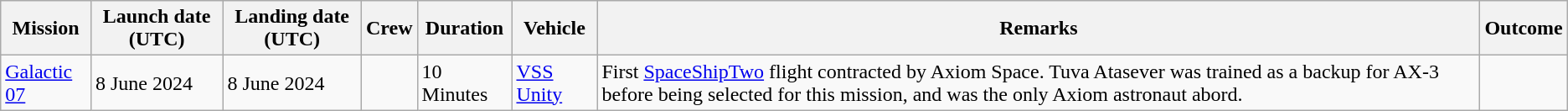<table class="wikitable sortable sticky-header sort-under">
<tr>
<th>Mission</th>
<th>Launch date (UTC)</th>
<th>Landing date (UTC)</th>
<th>Crew</th>
<th>Duration</th>
<th>Vehicle</th>
<th>Remarks</th>
<th>Outcome</th>
</tr>
<tr>
<td><a href='#'>Galactic 07</a></td>
<td>8 June 2024</td>
<td>8 June 2024</td>
<td></td>
<td>10 Minutes</td>
<td><a href='#'>VSS Unity</a></td>
<td>First <a href='#'>SpaceShipTwo</a> flight contracted by Axiom Space. Tuva Atasever was trained as a backup for AX-3 before being selected for this mission, and was the only Axiom astronaut abord.</td>
<td></td>
</tr>
</table>
